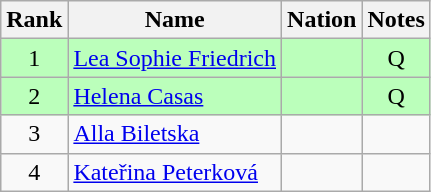<table class="wikitable sortable" style="text-align:center">
<tr>
<th>Rank</th>
<th>Name</th>
<th>Nation</th>
<th>Notes</th>
</tr>
<tr bgcolor=bbffbb>
<td>1</td>
<td align=left><a href='#'>Lea Sophie Friedrich</a></td>
<td align=left></td>
<td>Q</td>
</tr>
<tr bgcolor=bbffbb>
<td>2</td>
<td align=left><a href='#'>Helena Casas</a></td>
<td align=left></td>
<td>Q</td>
</tr>
<tr>
<td>3</td>
<td align=left><a href='#'>Alla Biletska</a></td>
<td align=left></td>
<td></td>
</tr>
<tr>
<td>4</td>
<td align=left><a href='#'>Kateřina Peterková</a></td>
<td align=left></td>
<td></td>
</tr>
</table>
